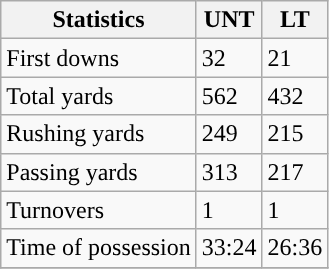<table class="wikitable">
<tr>
<th>Statistics</th>
<th>UNT</th>
<th>LT</th>
</tr>
<tr>
<td>First downs</td>
<td>32</td>
<td>21</td>
</tr>
<tr>
<td>Total yards</td>
<td>562</td>
<td>432</td>
</tr>
<tr>
<td>Rushing yards</td>
<td>249</td>
<td>215</td>
</tr>
<tr>
<td>Passing yards</td>
<td>313</td>
<td>217</td>
</tr>
<tr>
<td>Turnovers</td>
<td>1</td>
<td>1</td>
</tr>
<tr>
<td>Time of possession</td>
<td>33:24</td>
<td>26:36</td>
</tr>
<tr>
</tr>
</table>
